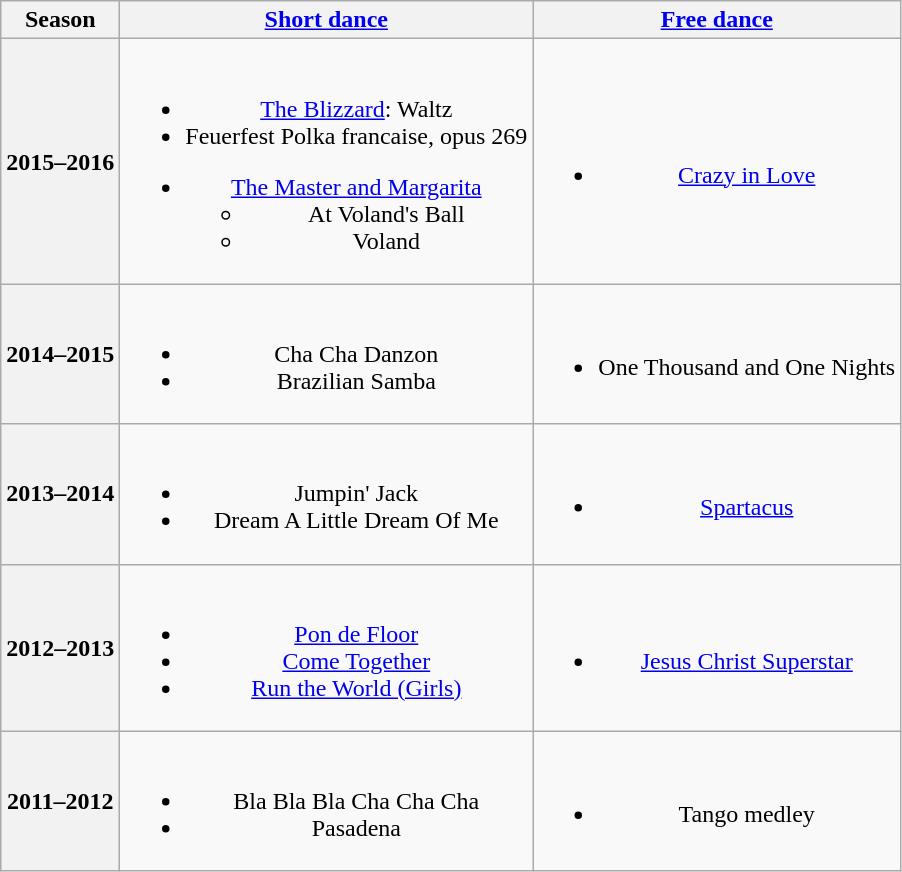<table class=wikitable style=text-align:center>
<tr>
<th>Season</th>
<th><a href='#'>Short dance</a></th>
<th><a href='#'>Free dance</a></th>
</tr>
<tr>
<th>2015–2016 <br> </th>
<td><br><ul><li><a href='#'>The Blizzard</a>: Waltz <br></li><li>Feuerfest Polka francaise, opus 269 <br></li></ul><ul><li><a href='#'>The Master and Margarita</a> <br><ul><li> At Voland's Ball</li><li> Voland</li></ul></li></ul></td>
<td><br><ul><li><a href='#'>Crazy in Love</a> <br></li></ul></td>
</tr>
<tr>
<th>2014–2015 <br> </th>
<td><br><ul><li>Cha Cha Danzon</li><li>Brazilian Samba</li></ul></td>
<td><br><ul><li>One Thousand and One Nights <br></li></ul></td>
</tr>
<tr>
<th>2013–2014 <br> </th>
<td><br><ul><li>Jumpin' Jack <br></li><li>Dream A Little Dream Of Me <br></li></ul></td>
<td><br><ul><li><a href='#'>Spartacus</a> <br></li></ul></td>
</tr>
<tr>
<th>2012–2013</th>
<td><br><ul><li><a href='#'>Pon de Floor</a> <br></li><li><a href='#'>Come Together</a> <br></li><li><a href='#'>Run the World (Girls)</a> <br></li></ul></td>
<td><br><ul><li><a href='#'>Jesus Christ Superstar</a></li></ul></td>
</tr>
<tr>
<th>2011–2012</th>
<td><br><ul><li>Bla Bla Bla Cha Cha Cha <br></li><li>Pasadena <br></li></ul></td>
<td><br><ul><li>Tango medley</li></ul></td>
</tr>
</table>
